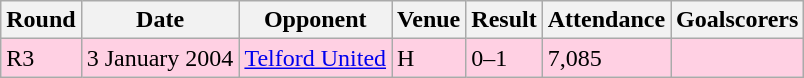<table class="wikitable">
<tr>
<th>Round</th>
<th>Date</th>
<th>Opponent</th>
<th>Venue</th>
<th>Result</th>
<th>Attendance</th>
<th>Goalscorers</th>
</tr>
<tr style="background-color: #ffd0e3;">
<td>R3</td>
<td>3 January 2004</td>
<td><a href='#'>Telford United</a></td>
<td>H</td>
<td>0–1</td>
<td>7,085</td>
<td></td>
</tr>
</table>
